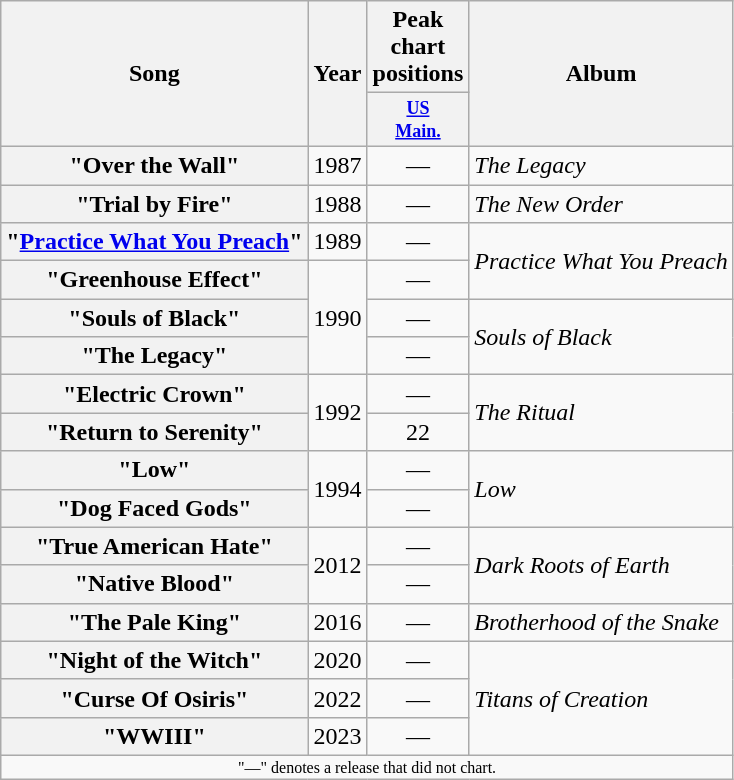<table class="wikitable plainrowheaders">
<tr>
<th scope="col" rowspan="2">Song</th>
<th scope="col" rowspan="2">Year</th>
<th scope="col">Peak chart positions</th>
<th scope="col" rowspan="2">Album</th>
</tr>
<tr>
<th style="width:3em;font-size:75%"><a href='#'>US<br>Main.</a><br></th>
</tr>
<tr>
<th scope="row">"Over the Wall"</th>
<td align="center">1987</td>
<td align="center">—</td>
<td><em>The Legacy</em></td>
</tr>
<tr>
<th scope="row">"Trial by Fire"</th>
<td align="center">1988</td>
<td align="center">—</td>
<td><em>The New Order</em></td>
</tr>
<tr>
<th scope="row">"<a href='#'>Practice What You Preach</a>"</th>
<td align="center">1989</td>
<td align="center">—</td>
<td rowspan="2"><em>Practice What You Preach</em></td>
</tr>
<tr>
<th scope="row">"Greenhouse Effect"</th>
<td align="center" rowspan="3">1990</td>
<td align="center">—</td>
</tr>
<tr>
<th scope="row">"Souls of Black"</th>
<td align="center">—</td>
<td rowspan="2"><em>Souls of Black</em></td>
</tr>
<tr>
<th scope="row">"The Legacy"</th>
<td align="center">—</td>
</tr>
<tr>
<th scope="row">"Electric Crown"</th>
<td align="center" rowspan="2">1992</td>
<td align="center">—</td>
<td rowspan="2"><em>The Ritual</em></td>
</tr>
<tr>
<th scope="row">"Return to Serenity"</th>
<td align="center">22</td>
</tr>
<tr>
<th scope="row">"Low"</th>
<td align="center" rowspan="2">1994</td>
<td align="center">—</td>
<td rowspan="2"><em>Low</em></td>
</tr>
<tr>
<th scope="row">"Dog Faced Gods"</th>
<td align="center">—</td>
</tr>
<tr>
<th scope="row">"True American Hate"</th>
<td align="center" rowspan="2">2012</td>
<td align="center">—</td>
<td rowspan="2"><em>Dark Roots of Earth</em></td>
</tr>
<tr>
<th scope="row">"Native Blood"</th>
<td align="center">—</td>
</tr>
<tr>
<th scope="row">"The Pale King"</th>
<td align="center">2016</td>
<td align="center">—</td>
<td><em>Brotherhood of the Snake</em></td>
</tr>
<tr>
<th scope="row">"Night of the Witch"</th>
<td align="center">2020</td>
<td align="center">—</td>
<td rowspan="3"><em>Titans of Creation</em></td>
</tr>
<tr>
<th scope="row">"Curse Of Osiris"</th>
<td align="center">2022</td>
<td align="center">—</td>
</tr>
<tr>
<th scope="row">"WWIII"</th>
<td align="center">2023</td>
<td align="center">—</td>
</tr>
<tr>
<td align="center" colspan="5" style="font-size: 8pt">"—" denotes a release that did not chart.</td>
</tr>
</table>
